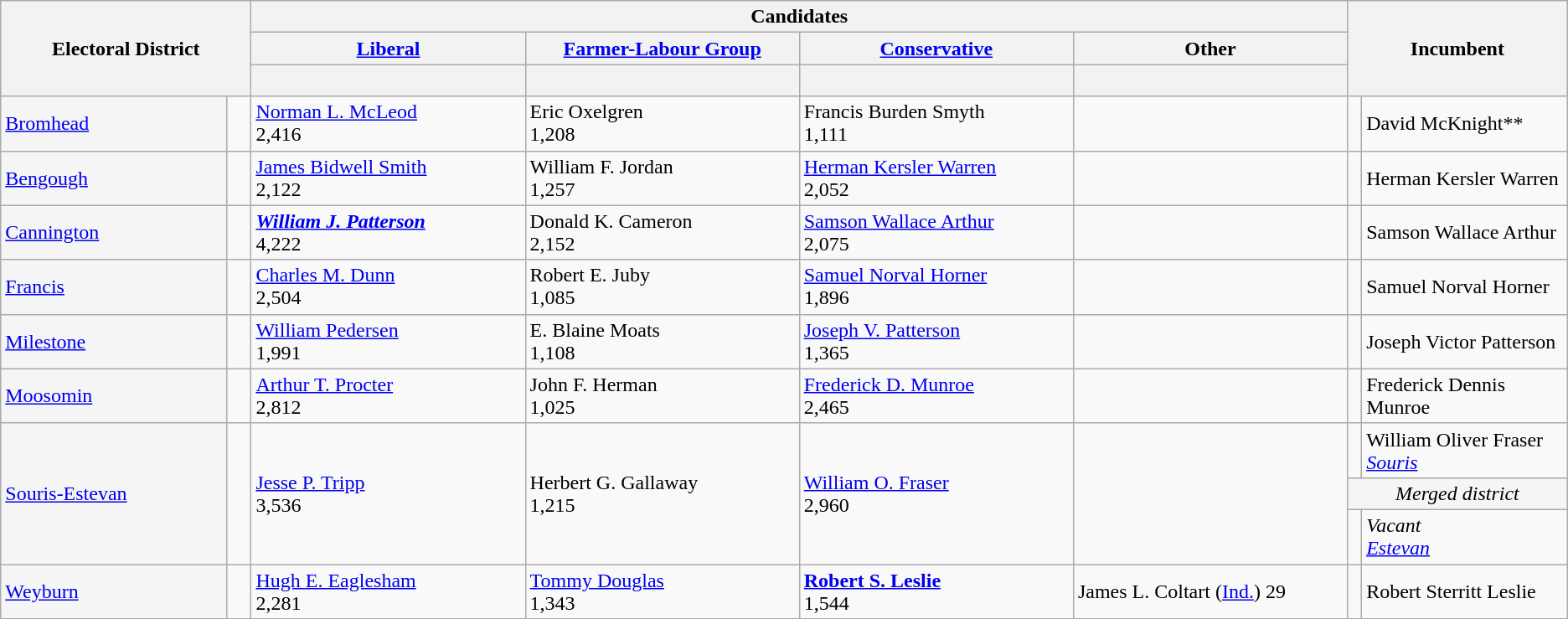<table class="wikitable">
<tr>
<th width=16% rowspan=3 colspan=2>Electoral District</th>
<th colspan=4>Candidates</th>
<th width=14% rowspan=3 colspan=2>Incumbent</th>
</tr>
<tr>
<th width=17.5%><a href='#'>Liberal</a></th>
<th width=17.5%><a href='#'>Farmer-Labour Group</a></th>
<th width=17.5%><a href='#'>Conservative</a></th>
<th width=17.5%>Other</th>
</tr>
<tr>
<th width=17.5% > </th>
<th width=17.5% > </th>
<th width=17.5% > </th>
<th width=17.5% > </th>
</tr>
<tr>
<td bgcolor=whitesmoke><a href='#'>Bromhead</a></td>
<td> </td>
<td><a href='#'>Norman L. McLeod</a><br>2,416</td>
<td>Eric Oxelgren<br>1,208</td>
<td>Francis Burden Smyth<br>1,111</td>
<td></td>
<td> </td>
<td>David McKnight**</td>
</tr>
<tr>
<td bgcolor=whitesmoke><a href='#'>Bengough</a></td>
<td> </td>
<td><a href='#'>James Bidwell Smith</a><br>2,122</td>
<td>William F. Jordan<br>1,257</td>
<td><a href='#'>Herman Kersler Warren</a><br>2,052</td>
<td></td>
<td> </td>
<td>Herman Kersler Warren</td>
</tr>
<tr>
<td bgcolor=whitesmoke><a href='#'>Cannington</a></td>
<td> </td>
<td><strong><em><a href='#'>William J. Patterson</a></em></strong><br>4,222</td>
<td>Donald K. Cameron<br>2,152</td>
<td><a href='#'>Samson Wallace Arthur</a><br>2,075</td>
<td></td>
<td> </td>
<td>Samson Wallace Arthur</td>
</tr>
<tr>
<td bgcolor=whitesmoke><a href='#'>Francis</a></td>
<td> </td>
<td><a href='#'>Charles M. Dunn</a><br>2,504</td>
<td>Robert E. Juby<br>1,085</td>
<td><a href='#'>Samuel Norval Horner</a><br>1,896</td>
<td></td>
<td> </td>
<td>Samuel Norval Horner</td>
</tr>
<tr>
<td bgcolor=whitesmoke><a href='#'>Milestone</a></td>
<td> </td>
<td><a href='#'>William Pedersen</a><br>1,991</td>
<td>E. Blaine Moats<br>1,108</td>
<td><a href='#'>Joseph V. Patterson</a><br>1,365</td>
<td></td>
<td> </td>
<td>Joseph Victor Patterson</td>
</tr>
<tr>
<td bgcolor=whitesmoke><a href='#'>Moosomin</a></td>
<td> </td>
<td><a href='#'>Arthur T. Procter</a><br>2,812</td>
<td>John F. Herman<br>1,025</td>
<td><a href='#'>Frederick D. Munroe</a><br>2,465</td>
<td></td>
<td> </td>
<td>Frederick Dennis Munroe</td>
</tr>
<tr>
<td rowspan=3 bgcolor=whitesmoke><a href='#'>Souris-Estevan</a></td>
<td rowspan=3 > </td>
<td rowspan=3><a href='#'>Jesse P. Tripp</a><br>3,536</td>
<td rowspan=3>Herbert G. Gallaway<br>1,215</td>
<td rowspan=3><a href='#'>William O. Fraser</a><br>2,960</td>
<td rowspan=3></td>
<td></td>
<td>William Oliver Fraser<br><span><em><a href='#'>Souris</a></em></span></td>
</tr>
<tr>
<td colspan=2 style="background:whitesmoke; text-align:center;"><em>Merged district</em></td>
</tr>
<tr>
<td></td>
<td><em>Vacant</em><br><span><em><a href='#'>Estevan</a></em></span></td>
</tr>
<tr>
<td bgcolor=whitesmoke><a href='#'>Weyburn</a></td>
<td> </td>
<td><a href='#'>Hugh E. Eaglesham</a><br>2,281</td>
<td><a href='#'>Tommy Douglas</a><br>1,343</td>
<td><strong><a href='#'>Robert S. Leslie</a></strong><br>1,544</td>
<td>James L. Coltart (<a href='#'>Ind.</a>) 29</td>
<td> </td>
<td>Robert Sterritt Leslie</td>
</tr>
</table>
